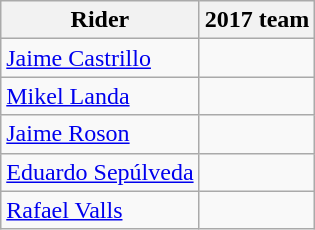<table class="wikitable">
<tr>
<th>Rider</th>
<th>2017 team</th>
</tr>
<tr>
<td><a href='#'>Jaime Castrillo</a></td>
<td></td>
</tr>
<tr>
<td><a href='#'>Mikel Landa</a></td>
<td></td>
</tr>
<tr>
<td><a href='#'>Jaime Roson</a></td>
<td></td>
</tr>
<tr>
<td><a href='#'>Eduardo Sepúlveda</a></td>
<td></td>
</tr>
<tr>
<td><a href='#'>Rafael Valls</a></td>
<td></td>
</tr>
</table>
